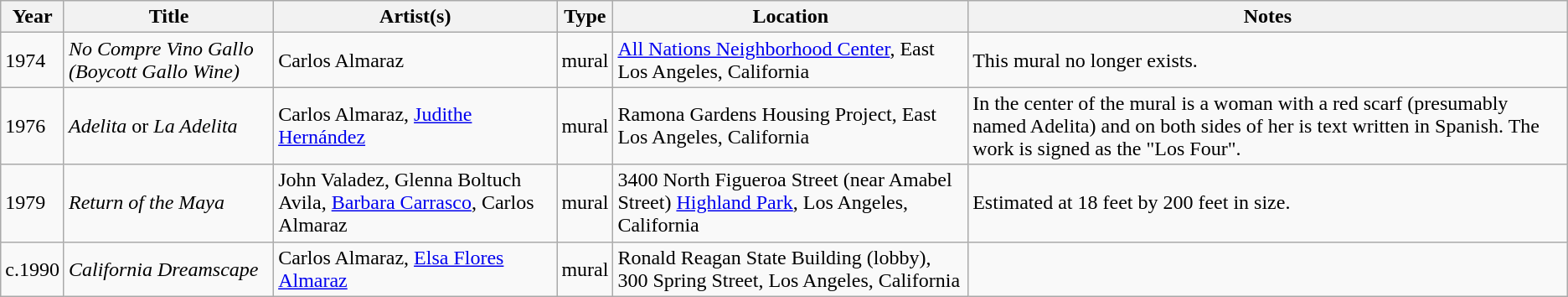<table class="wikitable">
<tr>
<th>Year</th>
<th>Title</th>
<th>Artist(s)</th>
<th>Type</th>
<th>Location</th>
<th>Notes</th>
</tr>
<tr>
<td>1974</td>
<td><em>No Compre Vino Gallo (Boycott Gallo Wine)</em></td>
<td>Carlos Almaraz</td>
<td>mural</td>
<td><a href='#'>All Nations Neighborhood Center</a>, East Los Angeles, California</td>
<td>This mural no longer exists.</td>
</tr>
<tr>
<td>1976</td>
<td><em>Adelita</em> or <em>La Adelita</em></td>
<td>Carlos Almaraz, <a href='#'>Judithe Hernández</a></td>
<td>mural</td>
<td>Ramona Gardens Housing Project, East Los Angeles, California</td>
<td>In the center of the mural is a woman with a red scarf (presumably named Adelita) and on both sides of her is text written in Spanish. The work is signed as the "Los Four".</td>
</tr>
<tr>
<td>1979</td>
<td><em>Return of the Maya</em></td>
<td>John Valadez, Glenna Boltuch Avila, <a href='#'>Barbara Carrasco</a>, Carlos Almaraz</td>
<td>mural</td>
<td>3400 North Figueroa Street (near Amabel Street) <a href='#'>Highland Park</a>, Los Angeles, California</td>
<td>Estimated at 18 feet by 200 feet in size.</td>
</tr>
<tr>
<td>c.1990</td>
<td><em>California Dreamscape</em></td>
<td>Carlos Almaraz, <a href='#'>Elsa Flores Almaraz</a></td>
<td>mural</td>
<td>Ronald Reagan State Building (lobby), 300 Spring Street, Los Angeles, California</td>
<td></td>
</tr>
</table>
